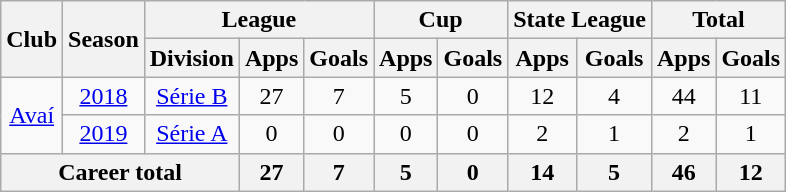<table class="wikitable" style="text-align: center;">
<tr>
<th rowspan="2">Club</th>
<th rowspan="2">Season</th>
<th colspan="3">League</th>
<th colspan="2">Cup</th>
<th colspan="2">State League</th>
<th colspan="2">Total</th>
</tr>
<tr>
<th>Division</th>
<th>Apps</th>
<th>Goals</th>
<th>Apps</th>
<th>Goals</th>
<th>Apps</th>
<th>Goals</th>
<th>Apps</th>
<th>Goals</th>
</tr>
<tr>
<td rowspan="2"><a href='#'>Avaí</a></td>
<td><a href='#'>2018</a></td>
<td><a href='#'>Série B</a></td>
<td>27</td>
<td>7</td>
<td>5</td>
<td>0</td>
<td>12</td>
<td>4</td>
<td>44</td>
<td>11</td>
</tr>
<tr>
<td><a href='#'>2019</a></td>
<td><a href='#'>Série A</a></td>
<td>0</td>
<td>0</td>
<td>0</td>
<td>0</td>
<td>2</td>
<td>1</td>
<td>2</td>
<td>1</td>
</tr>
<tr>
<th colspan="3">Career total</th>
<th>27</th>
<th>7</th>
<th>5</th>
<th>0</th>
<th>14</th>
<th>5</th>
<th>46</th>
<th>12</th>
</tr>
</table>
